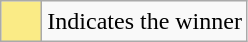<table class="wikitable">
<tr>
<td style="background:#FAEB86; height:20px; width:20px"></td>
<td>Indicates the winner</td>
</tr>
</table>
